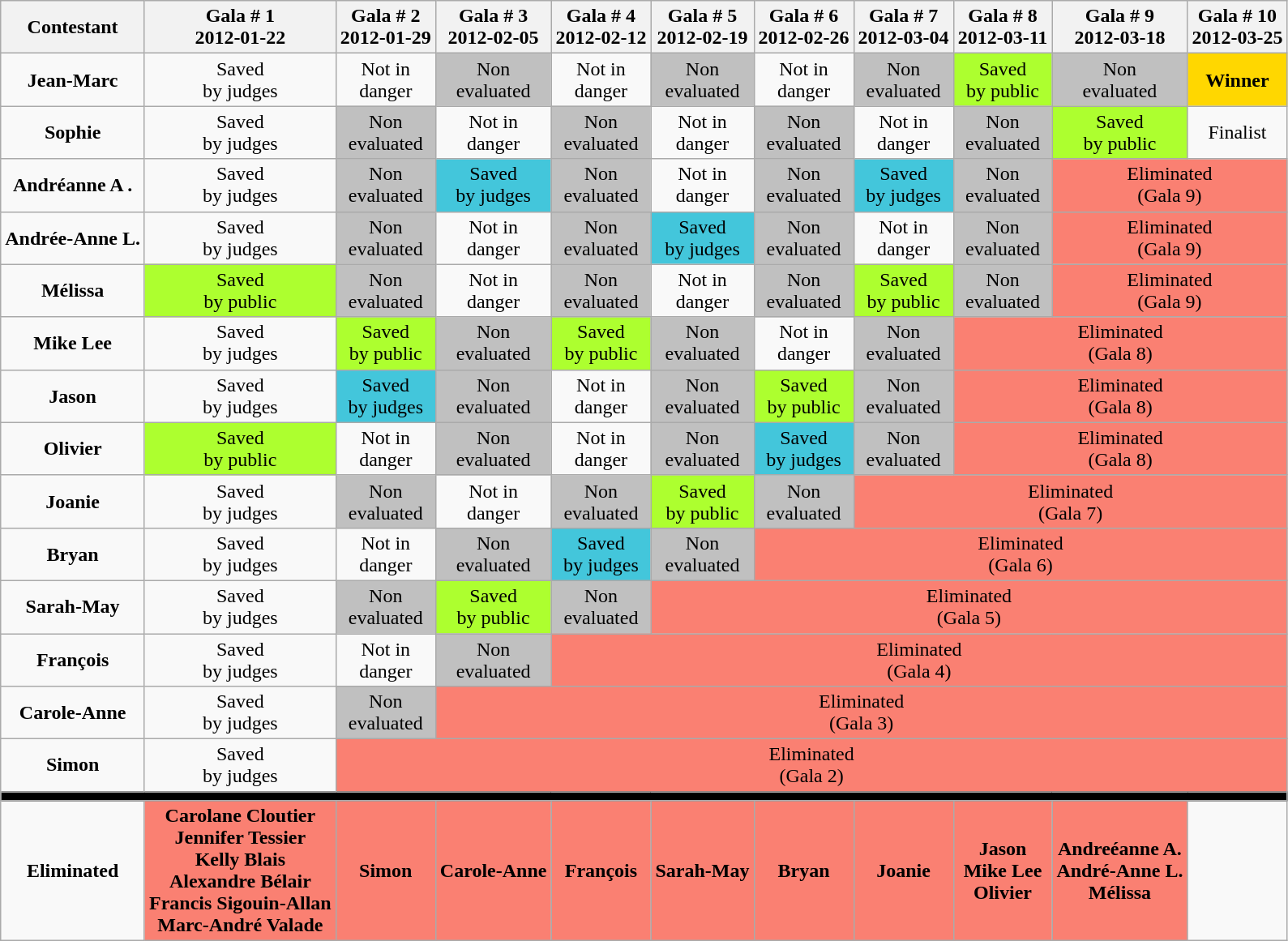<table class="wikitable" style="text-align:center">
<tr>
<th>Contestant</th>
<th>Gala # 1<br>2012-01-22</th>
<th>Gala # 2<br>2012-01-29</th>
<th>Gala # 3<br>2012-02-05</th>
<th>Gala # 4<br>2012-02-12</th>
<th>Gala # 5<br>2012-02-19</th>
<th>Gala # 6<br>2012-02-26</th>
<th>Gala # 7<br>2012-03-04</th>
<th>Gala # 8<br>2012-03-11</th>
<th>Gala # 9<br>2012-03-18</th>
<th>Gala # 10<br>2012-03-25</th>
</tr>
<tr>
<td><strong>Jean-Marc</strong></td>
<td>Saved <br>by judges</td>
<td>Not in <br>danger</td>
<td style="background:#C0C0C0">Non<br>evaluated</td>
<td>Not in <br>danger</td>
<td style="background:#C0C0C0">Non<br>evaluated</td>
<td>Not in <br>danger</td>
<td style="background:#C0C0C0">Non<br>evaluated</td>
<td style="background:#ADFF2F;">Saved <br>by public</td>
<td style="background:#C0C0C0">Non<br>evaluated</td>
<td bgcolor="gold"><strong>Winner</strong></td>
</tr>
<tr>
<td><strong>Sophie</strong></td>
<td>Saved <br>by judges</td>
<td style="background:#C0C0C0">Non<br>evaluated</td>
<td>Not in <br>danger</td>
<td style="background:#C0C0C0">Non<br>evaluated</td>
<td>Not in <br>danger</td>
<td style="background:#C0C0C0">Non<br>evaluated</td>
<td>Not in <br>danger</td>
<td style="background:#C0C0C0">Non<br>evaluated</td>
<td style="background:#ADFF2F;">Saved <br>by public</td>
<td>Finalist</td>
</tr>
<tr>
<td><strong>Andréanne A .</strong></td>
<td>Saved <br>by judges</td>
<td style="background:#C0C0C0">Non<br>evaluated</td>
<td style="background:#43C6DB;">Saved<br>by judges</td>
<td style="background:#C0C0C0">Non<br>evaluated</td>
<td>Not in <br> danger</td>
<td style="background:#C0C0C0">Non<br>evaluated</td>
<td style="background:#43C6DB;">Saved<br>by judges</td>
<td style="background:#C0C0C0">Non<br>evaluated</td>
<td style="background:#FA8072;" colspan="10">Eliminated <br> (Gala 9)</td>
</tr>
<tr>
<td><strong> Andrée-Anne L.</strong></td>
<td>Saved <br>by judges</td>
<td style="background:#C0C0C0">Non<br>evaluated</td>
<td>Not in <br>danger</td>
<td style="background:#C0C0C0">Non<br>evaluated</td>
<td style="background:#43C6DB;">Saved <br>by judges</td>
<td style="background:#C0C0C0">Non<br>evaluated</td>
<td>Not in <br>danger</td>
<td style="background:#C0C0C0">Non<br>evaluated</td>
<td style="background:#FA8072;" colspan="10">Eliminated <br> (Gala 9)</td>
</tr>
<tr>
<td><strong>Mélissa</strong></td>
<td style="background:#ADFF2F;">Saved <br>by public</td>
<td style="background:#C0C0C0">Non<br>evaluated</td>
<td>Not in <br>danger</td>
<td style="background:#C0C0C0">Non<br>evaluated</td>
<td>Not in <br>danger</td>
<td style="background:#C0C0C0">Non<br>evaluated</td>
<td style="background:#ADFF2F;">Saved <br>by public</td>
<td style="background:#C0C0C0">Non<br>evaluated</td>
<td style="background:#FA8072;" colspan="10">Eliminated <br> (Gala 9)</td>
</tr>
<tr>
<td><strong>Mike Lee</strong></td>
<td>Saved <br>by judges</td>
<td style="background:#ADFF2F;">Saved <br>by public</td>
<td style="background:#C0C0C0">Non<br>evaluated</td>
<td style="background:#ADFF2F;">Saved <br>by public</td>
<td style="background:#C0C0C0">Non<br>evaluated</td>
<td>Not in <br>danger</td>
<td style="background:#C0C0C0">Non<br>evaluated</td>
<td style="background:#FA8072;" colspan="10">Eliminated <br> (Gala 8)</td>
</tr>
<tr>
<td><strong>Jason</strong></td>
<td>Saved <br>by judges</td>
<td style="background:#43C6DB;">Saved <br>by judges</td>
<td style="background:#C0C0C0">Non<br>evaluated</td>
<td>Not in <br>danger</td>
<td style="background:#C0C0C0">Non<br>evaluated</td>
<td style="background:#ADFF2F;">Saved <br>by public</td>
<td style="background:#C0C0C0">Non<br>evaluated</td>
<td style="background:#FA8072;" colspan="10">Eliminated <br> (Gala 8)</td>
</tr>
<tr>
<td><strong> Olivier</strong></td>
<td style="background:#ADFF2F;">Saved<br>by public</td>
<td>Not in <br>danger</td>
<td style="background:#C0C0C0">Non<br>evaluated</td>
<td>Not in <br>danger</td>
<td style="background:#C0C0C0">Non<br>evaluated</td>
<td style="background:#43C6DB;">Saved <br>by judges</td>
<td style="background:#C0C0C0">Non<br>evaluated</td>
<td style="background:#FA8072;" colspan="10">Eliminated <br> (Gala 8)</td>
</tr>
<tr>
<td><strong>Joanie</strong></td>
<td>Saved <br>by judges</td>
<td style="background:#C0C0C0">Non<br>evaluated</td>
<td>Not in <br>danger</td>
<td style="background:#C0C0C0">Non<br>evaluated</td>
<td style="background:#ADFF2F;">Saved <br>by public</td>
<td style="background:#C0C0C0">Non<br>evaluated</td>
<td style="background:#FA8072;" colspan="10">Eliminated <br> (Gala 7)</td>
</tr>
<tr>
<td><strong>Bryan</strong></td>
<td>Saved <br>by judges</td>
<td>Not in <br> danger</td>
<td style="background:#C0C0C0">Non<br>evaluated</td>
<td style="background:#43C6DB;">Saved <br>by judges</td>
<td style="background:#C0C0C0">Non<br>evaluated</td>
<td style="background:#FA8072;" colspan="10">Eliminated <br> (Gala 6)</td>
</tr>
<tr>
<td><strong>Sarah-May</strong></td>
<td>Saved <br>by judges</td>
<td style="background:#C0C0C0">Non<br>evaluated</td>
<td style="background:#ADFF2F;">Saved <br>by public</td>
<td style="background:#C0C0C0">Non<br>evaluated</td>
<td style="background:#FA8072;" colspan="10">Eliminated <br> (Gala 5)</td>
</tr>
<tr>
<td><strong>François</strong></td>
<td>Saved <br>by judges</td>
<td>Not in <br>danger</td>
<td style="background:#C0C0C0">Non<br>evaluated</td>
<td style="background:#FA8072;" colspan="10">Eliminated <br> (Gala 4)</td>
</tr>
<tr>
<td><strong>Carole-Anne</strong></td>
<td>Saved <br>by judges</td>
<td style="background:#C0C0C0">Non<br>evaluated</td>
<td style="background:#FA8072;" colspan="10">Eliminated <br> (Gala 3)</td>
</tr>
<tr>
<td><strong>Simon</strong></td>
<td>Saved <br>by judges</td>
<td style="background:#FA8072;" colspan="10">Eliminated <br> (Gala 2)</td>
</tr>
<tr>
<th style="background:#000000;" colspan="14"></th>
</tr>
<tr>
<td><strong>Eliminated</strong></td>
<td style="background:#FA8072;"><strong>Carolane Cloutier <br> Jennifer Tessier <br> Kelly Blais <br> Alexandre Bélair <br> Francis Sigouin-Allan <br> Marc-André Valade </strong></td>
<td style="background:#FA8072;"><strong>Simon</strong></td>
<td style="background:#FA8072;"><strong>Carole-Anne</strong></td>
<td style="background:#FA8072;"><strong>François</strong></td>
<td style="background:#FA8072;"><strong>Sarah-May</strong></td>
<td style="background:#FA8072;"><strong>Bryan</strong></td>
<td style="background:#FA8072;"><strong>Joanie</strong></td>
<td style="background:#FA8072;"><strong>Jason<br>Mike Lee<br>Olivier</strong></td>
<td style="background:#FA8072;"><strong>Andreéanne A. <br> André-Anne L. <br> Mélissa</strong></td>
<td></td>
</tr>
</table>
